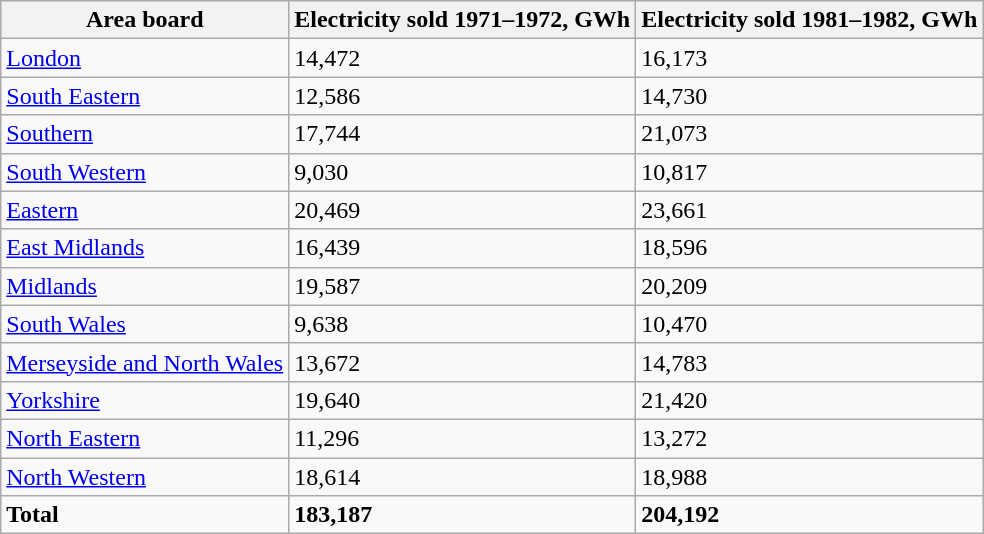<table class="wikitable">
<tr>
<th>Area board</th>
<th>Electricity sold 1971–1972, GWh</th>
<th>Electricity sold 1981–1982, GWh</th>
</tr>
<tr>
<td><a href='#'>London</a></td>
<td>14,472</td>
<td>16,173</td>
</tr>
<tr>
<td><a href='#'>South Eastern</a></td>
<td>12,586</td>
<td>14,730</td>
</tr>
<tr>
<td><a href='#'>Southern</a></td>
<td>17,744</td>
<td>21,073</td>
</tr>
<tr>
<td><a href='#'>South Western</a></td>
<td>9,030</td>
<td>10,817</td>
</tr>
<tr>
<td><a href='#'>Eastern</a></td>
<td>20,469</td>
<td>23,661</td>
</tr>
<tr>
<td><a href='#'>East Midlands</a></td>
<td>16,439</td>
<td>18,596</td>
</tr>
<tr>
<td><a href='#'>Midlands</a></td>
<td>19,587</td>
<td>20,209</td>
</tr>
<tr>
<td><a href='#'>South Wales</a></td>
<td>9,638</td>
<td>10,470</td>
</tr>
<tr>
<td><a href='#'>Merseyside and North Wales</a></td>
<td>13,672</td>
<td>14,783</td>
</tr>
<tr>
<td><a href='#'>Yorkshire</a></td>
<td>19,640</td>
<td>21,420</td>
</tr>
<tr>
<td><a href='#'>North Eastern</a></td>
<td>11,296</td>
<td>13,272</td>
</tr>
<tr>
<td><a href='#'>North Western</a></td>
<td>18,614</td>
<td>18,988</td>
</tr>
<tr>
<td><strong>Total</strong></td>
<td><strong>183,187</strong></td>
<td><strong>204,192</strong></td>
</tr>
</table>
